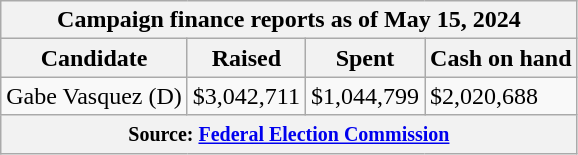<table class="wikitable sortable">
<tr>
<th colspan=4>Campaign finance reports as of May 15, 2024</th>
</tr>
<tr style="text-align:center;">
<th>Candidate</th>
<th>Raised</th>
<th>Spent</th>
<th>Cash on hand</th>
</tr>
<tr>
<td>Gabe Vasquez (D)</td>
<td>$3,042,711</td>
<td>$1,044,799</td>
<td>$2,020,688</td>
</tr>
<tr>
<th colspan="4"><small>Source: <a href='#'>Federal Election Commission</a></small></th>
</tr>
</table>
